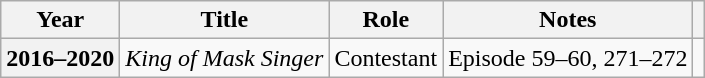<table class="wikitable plainrowheaders">
<tr>
<th scope="col">Year</th>
<th scope="col">Title</th>
<th scope="col">Role</th>
<th scope="col">Notes</th>
<th scope="col" class="unsortable"></th>
</tr>
<tr>
<th scope="row">2016–2020</th>
<td><em>King of Mask Singer</em></td>
<td>Contestant</td>
<td>Episode 59–60, 271–272</td>
<td style="text-align:center"></td>
</tr>
</table>
